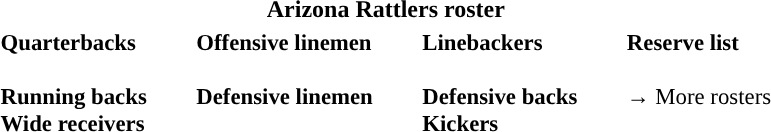<table class="toccolours" style="text-align: left;">
<tr>
<th colspan=7 style="text-align:center; ">Arizona Rattlers roster</th>
</tr>
<tr>
<td style="font-size: 95%;vertical-align:top;"><strong>Quarterbacks</strong><br>
<br><strong>Running backs</strong>

<br><strong>Wide receivers</strong>





</td>
<td style="width: 25px;"></td>
<td style="font-size: 95%;vertical-align:top;"><strong>Offensive linemen</strong><br>


<br><strong>Defensive linemen</strong>



</td>
<td style="width: 25px;"></td>
<td style="font-size: 95%;vertical-align:top;"><strong>Linebackers</strong><br><br><strong>Defensive backs</strong>




<br><strong>Kickers</strong>
</td>
<td style="width: 25px;"></td>
<td style="font-size: 95%;vertical-align:top;"><strong>Reserve list</strong><br>





<br>→ More rosters</td>
</tr>
<tr>
</tr>
</table>
